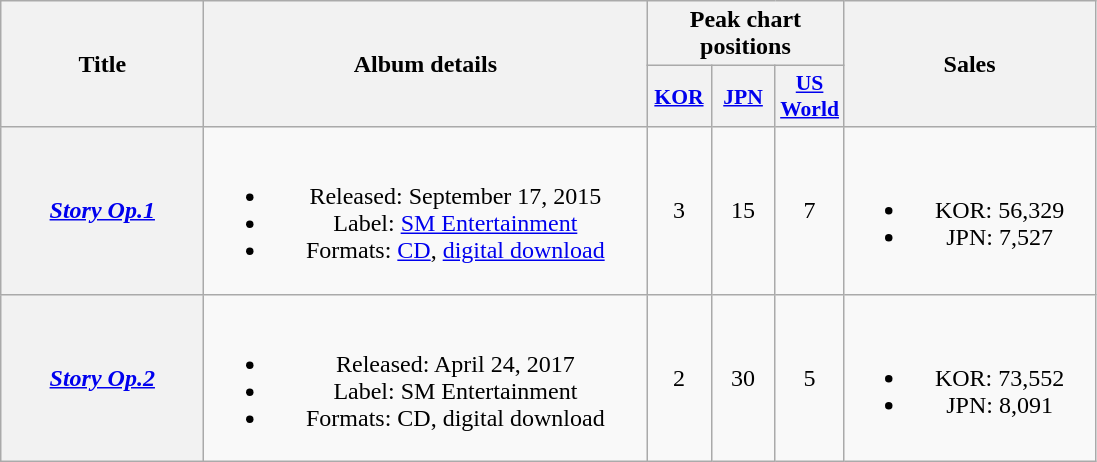<table class="wikitable plainrowheaders" style="text-align:center;">
<tr>
<th scope="col" rowspan="2" style="width:8em;">Title</th>
<th scope="col" rowspan="2" style="width:18em;">Album details</th>
<th scope="col" colspan="3">Peak chart positions</th>
<th scope="col" rowspan="2" style="width:10em;">Sales</th>
</tr>
<tr>
<th style="width:2.5em; font-size:90%"><a href='#'>KOR</a><br></th>
<th style="width:2.5em; font-size:90%"><a href='#'>JPN</a><br></th>
<th style="width:2.5em; font-size:90%"><a href='#'>US<br>World</a><br></th>
</tr>
<tr>
<th scope="row"><em><a href='#'>Story Op.1</a></em></th>
<td><br><ul><li>Released: September 17, 2015</li><li>Label: <a href='#'>SM Entertainment</a></li><li>Formats: <a href='#'>CD</a>, <a href='#'>digital download</a></li></ul></td>
<td>3</td>
<td>15</td>
<td>7</td>
<td><br><ul><li>KOR: 56,329</li><li>JPN: 7,527</li></ul></td>
</tr>
<tr>
<th scope="row"><em><a href='#'>Story Op.2</a></em></th>
<td><br><ul><li>Released: April 24, 2017</li><li>Label: SM Entertainment</li><li>Formats: CD, digital download</li></ul></td>
<td>2</td>
<td>30</td>
<td>5</td>
<td><br><ul><li>KOR: 73,552</li><li>JPN: 8,091</li></ul></td>
</tr>
</table>
